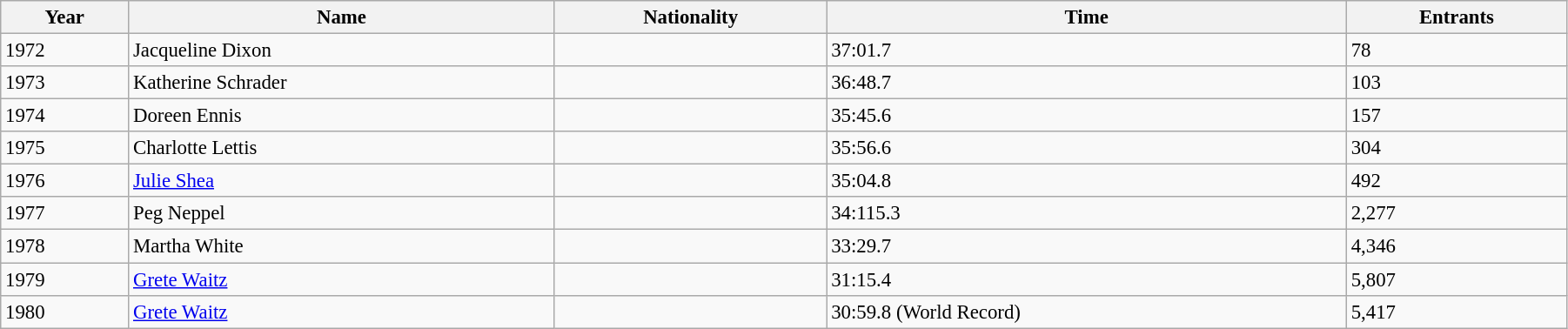<table class="wikitable" style="font-size:95%; width: 95%;">
<tr>
<th>Year</th>
<th>Name</th>
<th>Nationality</th>
<th>Time</th>
<th>Entrants</th>
</tr>
<tr>
<td>1972</td>
<td>Jacqueline Dixon</td>
<td></td>
<td>37:01.7</td>
<td>78</td>
</tr>
<tr>
<td>1973</td>
<td>Katherine Schrader</td>
<td></td>
<td>36:48.7</td>
<td>103</td>
</tr>
<tr>
<td>1974</td>
<td>Doreen Ennis</td>
<td></td>
<td>35:45.6</td>
<td>157</td>
</tr>
<tr>
<td>1975</td>
<td>Charlotte Lettis</td>
<td></td>
<td>35:56.6</td>
<td>304</td>
</tr>
<tr>
<td>1976</td>
<td><a href='#'>Julie Shea</a></td>
<td></td>
<td>35:04.8</td>
<td>492</td>
</tr>
<tr>
<td>1977</td>
<td>Peg Neppel</td>
<td></td>
<td>34:115.3</td>
<td>2,277</td>
</tr>
<tr>
<td>1978</td>
<td>Martha White</td>
<td></td>
<td>33:29.7</td>
<td>4,346</td>
</tr>
<tr>
<td>1979</td>
<td><a href='#'>Grete Waitz</a></td>
<td></td>
<td>31:15.4</td>
<td>5,807</td>
</tr>
<tr>
<td>1980</td>
<td><a href='#'>Grete Waitz</a></td>
<td></td>
<td>30:59.8 (World Record)</td>
<td>5,417</td>
</tr>
</table>
